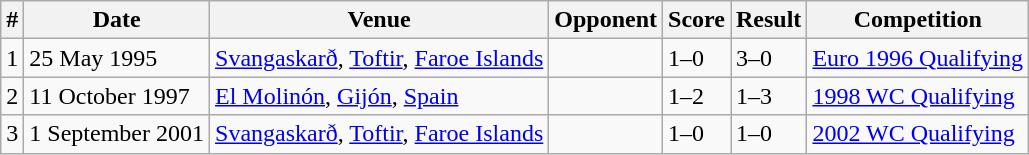<table class="wikitable">
<tr>
<th>#</th>
<th>Date</th>
<th>Venue</th>
<th>Opponent</th>
<th>Score</th>
<th>Result</th>
<th>Competition</th>
</tr>
<tr>
<td>1</td>
<td>25 May 1995</td>
<td><a href='#'>Svangaskarð</a>, <a href='#'>Toftir</a>, <a href='#'>Faroe Islands</a></td>
<td></td>
<td>1–0</td>
<td>3–0</td>
<td><a href='#'>Euro 1996 Qualifying</a></td>
</tr>
<tr>
<td>2</td>
<td>11 October 1997</td>
<td><a href='#'>El Molinón</a>, <a href='#'>Gijón</a>, <a href='#'>Spain</a></td>
<td></td>
<td>1–2</td>
<td>1–3</td>
<td><a href='#'>1998 WC Qualifying</a></td>
</tr>
<tr>
<td>3</td>
<td>1 September 2001</td>
<td><a href='#'>Svangaskarð</a>, <a href='#'>Toftir</a>, <a href='#'>Faroe Islands</a></td>
<td></td>
<td>1–0</td>
<td>1–0</td>
<td><a href='#'>2002 WC Qualifying</a></td>
</tr>
</table>
